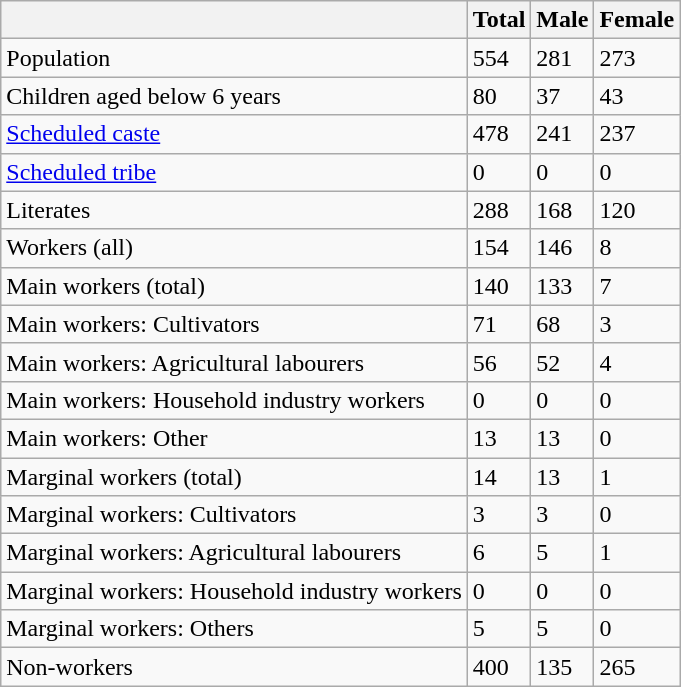<table class="wikitable sortable">
<tr>
<th></th>
<th>Total</th>
<th>Male</th>
<th>Female</th>
</tr>
<tr>
<td>Population</td>
<td>554</td>
<td>281</td>
<td>273</td>
</tr>
<tr>
<td>Children aged below 6 years</td>
<td>80</td>
<td>37</td>
<td>43</td>
</tr>
<tr>
<td><a href='#'>Scheduled caste</a></td>
<td>478</td>
<td>241</td>
<td>237</td>
</tr>
<tr>
<td><a href='#'>Scheduled tribe</a></td>
<td>0</td>
<td>0</td>
<td>0</td>
</tr>
<tr>
<td>Literates</td>
<td>288</td>
<td>168</td>
<td>120</td>
</tr>
<tr>
<td>Workers (all)</td>
<td>154</td>
<td>146</td>
<td>8</td>
</tr>
<tr>
<td>Main workers (total)</td>
<td>140</td>
<td>133</td>
<td>7</td>
</tr>
<tr>
<td>Main workers: Cultivators</td>
<td>71</td>
<td>68</td>
<td>3</td>
</tr>
<tr>
<td>Main workers: Agricultural labourers</td>
<td>56</td>
<td>52</td>
<td>4</td>
</tr>
<tr>
<td>Main workers: Household industry workers</td>
<td>0</td>
<td>0</td>
<td>0</td>
</tr>
<tr>
<td>Main workers: Other</td>
<td>13</td>
<td>13</td>
<td>0</td>
</tr>
<tr>
<td>Marginal workers (total)</td>
<td>14</td>
<td>13</td>
<td>1</td>
</tr>
<tr>
<td>Marginal workers: Cultivators</td>
<td>3</td>
<td>3</td>
<td>0</td>
</tr>
<tr>
<td>Marginal workers: Agricultural labourers</td>
<td>6</td>
<td>5</td>
<td>1</td>
</tr>
<tr>
<td>Marginal workers: Household industry workers</td>
<td>0</td>
<td>0</td>
<td>0</td>
</tr>
<tr>
<td>Marginal workers: Others</td>
<td>5</td>
<td>5</td>
<td>0</td>
</tr>
<tr>
<td>Non-workers</td>
<td>400</td>
<td>135</td>
<td>265</td>
</tr>
</table>
